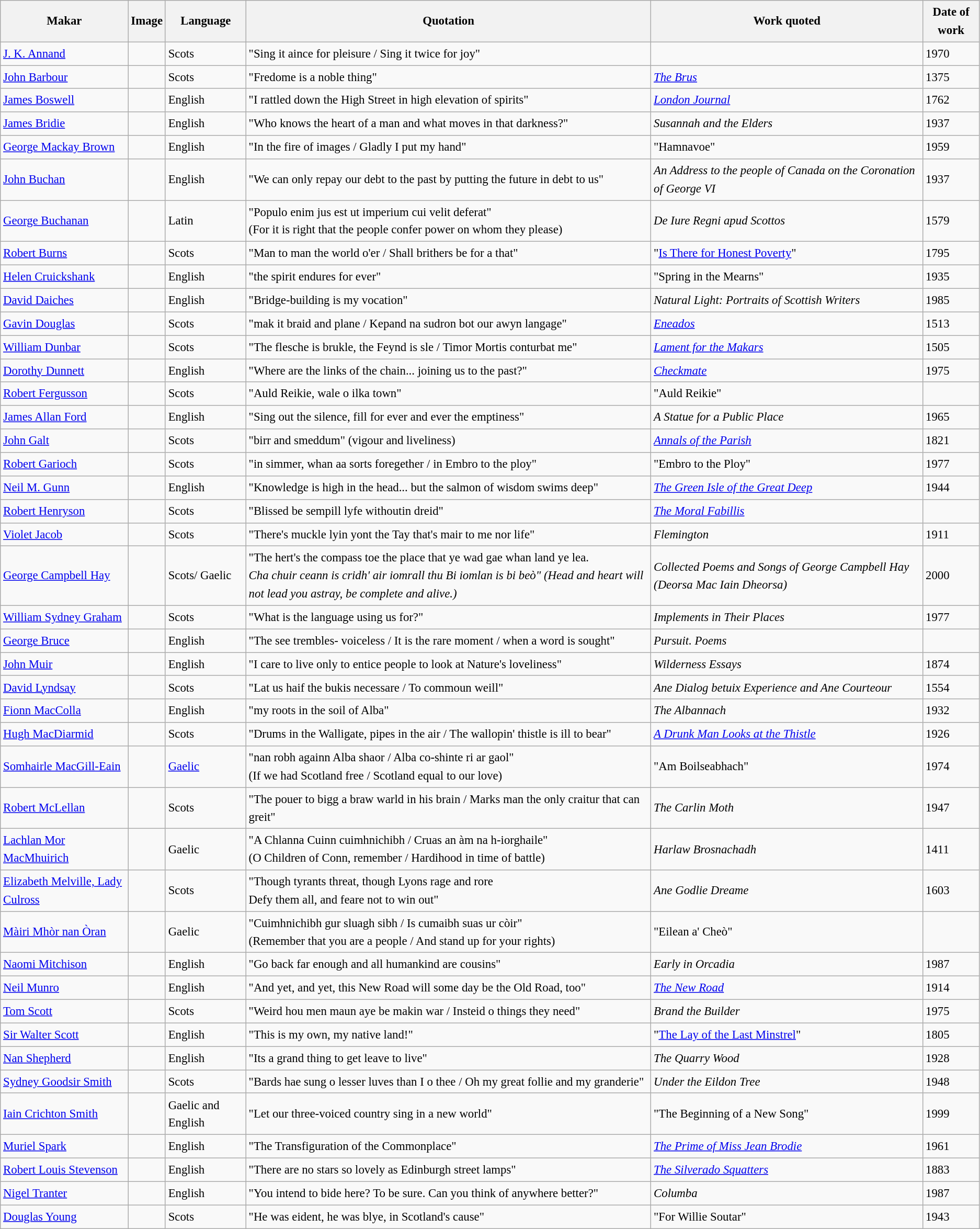<table class="wikitable sortable" style="font-size:95%;border:0px;text-align:left;line-height:150%;">
<tr>
<th>Makar</th>
<th>Image</th>
<th>Language</th>
<th>Quotation</th>
<th>Work quoted</th>
<th>Date of work</th>
</tr>
<tr>
<td><a href='#'>J. K. Annand</a></td>
<td></td>
<td>Scots</td>
<td>"Sing it aince for pleisure / Sing it twice for joy"</td>
<td></td>
<td>1970</td>
</tr>
<tr>
<td><a href='#'>John Barbour</a></td>
<td></td>
<td>Scots</td>
<td>"Fredome is a noble thing"</td>
<td><em><a href='#'>The Brus</a></em></td>
<td>1375</td>
</tr>
<tr>
<td><a href='#'>James Boswell</a></td>
<td></td>
<td>English</td>
<td>"I rattled down the High Street in high elevation of spirits"</td>
<td><em><a href='#'>London Journal</a></em></td>
<td>1762</td>
</tr>
<tr>
<td><a href='#'>James Bridie</a></td>
<td></td>
<td>English</td>
<td>"Who knows the heart of a man and what moves in that darkness?"</td>
<td><em>Susannah and the Elders</em></td>
<td>1937</td>
</tr>
<tr>
<td><a href='#'>George Mackay Brown</a></td>
<td></td>
<td>English</td>
<td>"In the fire of images / Gladly I put my hand"</td>
<td>"Hamnavoe"</td>
<td>1959</td>
</tr>
<tr>
<td><a href='#'>John Buchan</a></td>
<td></td>
<td>English</td>
<td>"We can only repay our debt to the past by putting the future in debt to us"</td>
<td><em>An Address to the people of Canada on the Coronation of George VI</em></td>
<td>1937</td>
</tr>
<tr>
<td><a href='#'>George Buchanan</a></td>
<td></td>
<td>Latin</td>
<td>"Populo enim jus est ut imperium cui velit deferat" <br> (For it is right that the people confer power on whom they please)</td>
<td><em>De Iure Regni apud Scottos</em></td>
<td>1579</td>
</tr>
<tr>
<td><a href='#'>Robert Burns</a></td>
<td></td>
<td>Scots</td>
<td>"Man to man the world o'er / Shall brithers be for a that"</td>
<td>"<a href='#'>Is There for Honest Poverty</a>"</td>
<td>1795</td>
</tr>
<tr>
<td><a href='#'>Helen Cruickshank</a></td>
<td></td>
<td>English</td>
<td>"the spirit endures for ever"</td>
<td>"Spring in the Mearns"</td>
<td>1935</td>
</tr>
<tr>
<td><a href='#'>David Daiches</a></td>
<td></td>
<td>English</td>
<td>"Bridge-building is my vocation"</td>
<td><em>Natural Light: Portraits of Scottish Writers</em></td>
<td>1985</td>
</tr>
<tr>
<td><a href='#'>Gavin Douglas</a></td>
<td></td>
<td>Scots</td>
<td>"mak it braid and plane / Kepand na sudron bot our awyn langage"</td>
<td><em><a href='#'>Eneados</a></em></td>
<td>1513</td>
</tr>
<tr>
<td><a href='#'>William Dunbar</a></td>
<td></td>
<td>Scots</td>
<td>"The flesche is brukle, the Feynd is sle / Timor Mortis conturbat me"</td>
<td><em><a href='#'>Lament for the Makars</a></em></td>
<td>1505</td>
</tr>
<tr>
<td><a href='#'>Dorothy Dunnett</a></td>
<td></td>
<td>English</td>
<td>"Where are the links of the chain... joining us to the past?"</td>
<td><em><a href='#'>Checkmate</a></em></td>
<td>1975</td>
</tr>
<tr>
<td><a href='#'>Robert Fergusson</a></td>
<td></td>
<td>Scots</td>
<td>"Auld Reikie, wale o ilka town"</td>
<td>"Auld Reikie"</td>
<td></td>
</tr>
<tr>
<td><a href='#'>James Allan Ford</a></td>
<td></td>
<td>English</td>
<td>"Sing out the silence, fill for ever and ever the emptiness"</td>
<td><em>A Statue for a Public Place</em></td>
<td>1965</td>
</tr>
<tr>
<td><a href='#'>John Galt</a></td>
<td></td>
<td>Scots</td>
<td>"birr and smeddum" (vigour and liveliness)</td>
<td><em><a href='#'>Annals of the Parish</a></em></td>
<td>1821</td>
</tr>
<tr>
<td><a href='#'>Robert Garioch</a></td>
<td></td>
<td>Scots</td>
<td>"in simmer, whan aa sorts foregether / in Embro to the ploy"</td>
<td>"Embro to the Ploy"</td>
<td>1977</td>
</tr>
<tr>
<td><a href='#'>Neil M. Gunn</a></td>
<td></td>
<td>English</td>
<td>"Knowledge is high in the head... but the salmon of wisdom swims deep"</td>
<td><em><a href='#'>The Green Isle of the Great Deep</a></em></td>
<td>1944</td>
</tr>
<tr>
<td><a href='#'>Robert Henryson</a></td>
<td></td>
<td>Scots</td>
<td>"Blissed be sempill lyfe withoutin dreid"</td>
<td><em><a href='#'>The Moral Fabillis</a></em></td>
<td></td>
</tr>
<tr>
<td><a href='#'>Violet Jacob</a></td>
<td></td>
<td>Scots</td>
<td>"There's muckle lyin yont the Tay that's mair to me nor life"</td>
<td><em>Flemington</em></td>
<td>1911</td>
</tr>
<tr>
<td><a href='#'>George Campbell Hay</a></td>
<td></td>
<td>Scots/ Gaelic</td>
<td>"The hert's the compass toe the place that ye wad gae whan land ye lea.<br><em>Cha chuir ceann is cridh' air iomrall thu Bi iomlan is bi beò" (Head and heart will not lead you astray, be complete and alive.</em><em>)</em></td>
<td><em>Collected Poems and Songs of George Campbell Hay (Deorsa Mac Iain Dheorsa)</em></td>
<td>2000</td>
</tr>
<tr>
<td><a href='#'>William Sydney Graham</a></td>
<td></td>
<td>Scots</td>
<td>"What is the language using us for?"</td>
<td><em>Implements in Their Places</em></td>
<td>1977</td>
</tr>
<tr>
<td><a href='#'>George Bruce</a></td>
<td></td>
<td>English</td>
<td>"The see trembles- voiceless / It is the rare moment / when a word is sought"</td>
<td><em>Pursuit. Poems</em></td>
<td></td>
</tr>
<tr>
<td><a href='#'>John Muir</a></td>
<td></td>
<td>English</td>
<td>"I care to live only to entice people to look at Nature's loveliness"</td>
<td><em>Wilderness Essays</em></td>
<td>1874</td>
</tr>
<tr>
<td><a href='#'>David Lyndsay</a></td>
<td></td>
<td>Scots</td>
<td>"Lat us haif the bukis necessare / To commoun weill"</td>
<td><em>Ane Dialog betuix Experience and Ane Courteour</em></td>
<td>1554</td>
</tr>
<tr>
<td><a href='#'>Fionn MacColla</a></td>
<td></td>
<td>English</td>
<td>"my roots in the soil of Alba"</td>
<td><em>The Albannach</em></td>
<td>1932</td>
</tr>
<tr>
<td><a href='#'>Hugh MacDiarmid</a></td>
<td></td>
<td>Scots</td>
<td>"Drums in the Walligate, pipes in the air / The wallopin' thistle is ill to bear"</td>
<td><em><a href='#'>A Drunk Man Looks at the Thistle</a></em></td>
<td>1926</td>
</tr>
<tr>
<td><a href='#'>Somhairle MacGill-Eain</a></td>
<td></td>
<td><a href='#'>Gaelic</a></td>
<td>"nan robh againn Alba shaor / Alba co-shinte ri ar gaol" <br> (If we had Scotland free / Scotland equal to our love)</td>
<td>"Am Boilseabhach"</td>
<td>1974</td>
</tr>
<tr>
<td><a href='#'>Robert McLellan</a></td>
<td></td>
<td>Scots</td>
<td>"The pouer to bigg a braw warld in his brain / Marks man the only craitur that can greit"</td>
<td><em>The Carlin Moth</em></td>
<td>1947</td>
</tr>
<tr>
<td><a href='#'>Lachlan Mor MacMhuirich</a></td>
<td></td>
<td>Gaelic</td>
<td>"A Chlanna Cuinn cuimhnichibh / Cruas an àm na h-iorghaile" <br> (O Children of Conn, remember / Hardihood in time of battle)</td>
<td><em>Harlaw Brosnachadh</em></td>
<td>1411</td>
</tr>
<tr>
<td><a href='#'>Elizabeth Melville, Lady Culross</a></td>
<td></td>
<td>Scots</td>
<td>"Though tyrants threat, though Lyons rage and rore<br>Defy them all, and feare not to win out"</td>
<td><em>Ane Godlie Dreame</em></td>
<td>1603</td>
</tr>
<tr>
<td><a href='#'>Màiri Mhòr nan Òran</a></td>
<td></td>
<td>Gaelic</td>
<td>"Cuimhnichibh gur sluagh sibh / Is cumaibh suas ur còir" <br> (Remember that you are a people / And stand up for your rights)</td>
<td>"Eilean a' Cheò"</td>
<td></td>
</tr>
<tr>
<td><a href='#'>Naomi Mitchison</a></td>
<td></td>
<td>English</td>
<td>"Go back far enough and all humankind are cousins"</td>
<td><em>Early in Orcadia</em></td>
<td>1987</td>
</tr>
<tr>
<td><a href='#'>Neil Munro</a></td>
<td></td>
<td>English</td>
<td>"And yet, and yet, this New Road will some day be the Old Road, too"</td>
<td><em><a href='#'>The New Road</a></em></td>
<td>1914</td>
</tr>
<tr>
<td><a href='#'>Tom Scott</a></td>
<td></td>
<td>Scots</td>
<td>"Weird hou men maun aye be makin war / Insteid o things they need"</td>
<td><em>Brand the Builder</em></td>
<td>1975</td>
</tr>
<tr>
<td><a href='#'>Sir Walter Scott</a></td>
<td></td>
<td>English</td>
<td>"This is my own, my native land!"</td>
<td>"<a href='#'>The Lay of the Last Minstrel</a>"</td>
<td>1805</td>
</tr>
<tr>
<td><a href='#'>Nan Shepherd</a></td>
<td></td>
<td>English</td>
<td>"Its a grand thing to get leave to live"</td>
<td><em>The Quarry Wood</em></td>
<td>1928</td>
</tr>
<tr>
<td><a href='#'>Sydney Goodsir Smith</a></td>
<td></td>
<td>Scots</td>
<td>"Bards hae sung o lesser luves than I o thee / Oh my great follie and my granderie"</td>
<td><em>Under the Eildon Tree</em></td>
<td>1948</td>
</tr>
<tr>
<td><a href='#'>Iain Crichton Smith</a></td>
<td></td>
<td>Gaelic and English</td>
<td>"Let our three-voiced country sing in a new world"</td>
<td>"The Beginning of a New Song"</td>
<td>1999</td>
</tr>
<tr>
<td><a href='#'>Muriel Spark</a></td>
<td></td>
<td>English</td>
<td>"The Transfiguration of the Commonplace"</td>
<td><em><a href='#'>The Prime of Miss Jean Brodie</a></em></td>
<td>1961</td>
</tr>
<tr>
<td><a href='#'>Robert Louis Stevenson</a></td>
<td></td>
<td>English</td>
<td>"There are no stars so lovely as Edinburgh street lamps"</td>
<td><em><a href='#'>The Silverado Squatters</a></em></td>
<td>1883</td>
</tr>
<tr>
<td><a href='#'>Nigel Tranter</a></td>
<td></td>
<td>English</td>
<td>"You intend to bide here? To be sure. Can you think of anywhere better?"</td>
<td><em>Columba</em></td>
<td>1987</td>
</tr>
<tr>
<td><a href='#'>Douglas Young</a></td>
<td></td>
<td>Scots</td>
<td>"He was eident, he was blye, in Scotland's cause"</td>
<td>"For Willie Soutar"</td>
<td>1943</td>
</tr>
</table>
